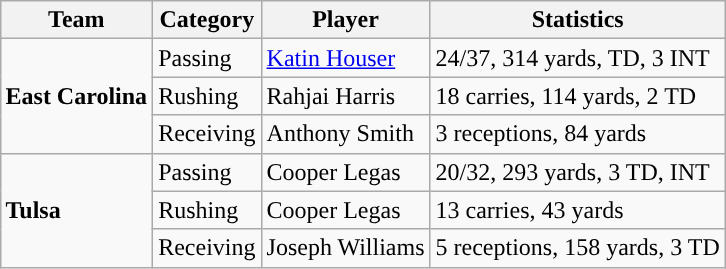<table class="wikitable" style="float: right;">
<tr>
<th>Team</th>
<th>Category</th>
<th>Player</th>
<th>Statistics</th>
</tr>
<tr>
<td rowspan=3><strong>East Carolina</strong></td>
<td>Passing</td>
<td><a href='#'>Katin Houser</a></td>
<td>24/37, 314 yards, TD, 3 INT</td>
</tr>
<tr>
<td>Rushing</td>
<td>Rahjai Harris</td>
<td>18 carries, 114 yards, 2 TD</td>
</tr>
<tr>
<td>Receiving</td>
<td>Anthony Smith</td>
<td>3 receptions, 84 yards</td>
</tr>
<tr>
<td rowspan=3><strong>Tulsa</strong></td>
<td>Passing</td>
<td>Cooper Legas</td>
<td>20/32, 293 yards, 3 TD, INT</td>
</tr>
<tr>
<td>Rushing</td>
<td>Cooper Legas</td>
<td>13 carries, 43 yards</td>
</tr>
<tr>
<td>Receiving</td>
<td>Joseph Williams</td>
<td>5 receptions, 158 yards, 3 TD</td>
</tr>
</table>
